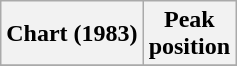<table class="wikitable sortable plainrowheaders">
<tr>
<th>Chart (1983)</th>
<th>Peak<br>position</th>
</tr>
<tr>
</tr>
</table>
